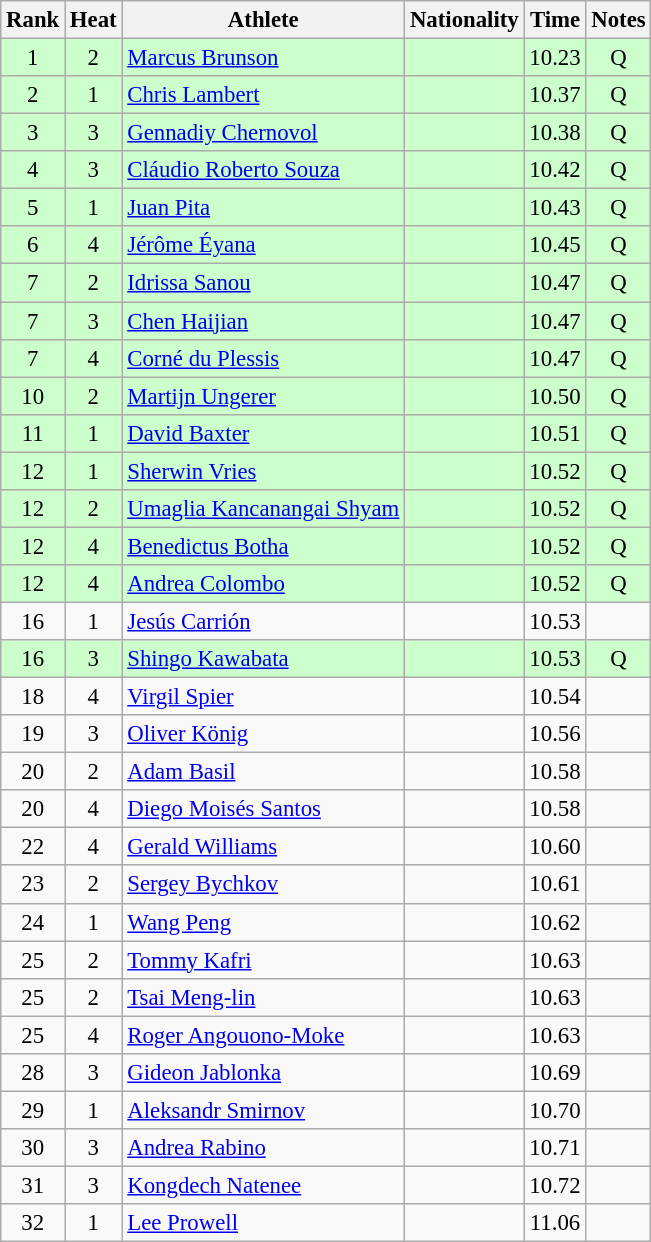<table class="wikitable sortable" style="text-align:center;font-size:95%">
<tr>
<th>Rank</th>
<th>Heat</th>
<th>Athlete</th>
<th>Nationality</th>
<th>Time</th>
<th>Notes</th>
</tr>
<tr bgcolor=ccffcc>
<td>1</td>
<td>2</td>
<td align="left"><a href='#'>Marcus Brunson</a></td>
<td align=left></td>
<td>10.23</td>
<td>Q</td>
</tr>
<tr bgcolor=ccffcc>
<td>2</td>
<td>1</td>
<td align="left"><a href='#'>Chris Lambert</a></td>
<td align=left></td>
<td>10.37</td>
<td>Q</td>
</tr>
<tr bgcolor=ccffcc>
<td>3</td>
<td>3</td>
<td align="left"><a href='#'>Gennadiy Chernovol</a></td>
<td align=left></td>
<td>10.38</td>
<td>Q</td>
</tr>
<tr bgcolor=ccffcc>
<td>4</td>
<td>3</td>
<td align="left"><a href='#'>Cláudio Roberto Souza</a></td>
<td align=left></td>
<td>10.42</td>
<td>Q</td>
</tr>
<tr bgcolor=ccffcc>
<td>5</td>
<td>1</td>
<td align="left"><a href='#'>Juan Pita</a></td>
<td align=left></td>
<td>10.43</td>
<td>Q</td>
</tr>
<tr bgcolor=ccffcc>
<td>6</td>
<td>4</td>
<td align="left"><a href='#'>Jérôme Éyana</a></td>
<td align=left></td>
<td>10.45</td>
<td>Q</td>
</tr>
<tr bgcolor=ccffcc>
<td>7</td>
<td>2</td>
<td align="left"><a href='#'>Idrissa Sanou</a></td>
<td align=left></td>
<td>10.47</td>
<td>Q</td>
</tr>
<tr bgcolor=ccffcc>
<td>7</td>
<td>3</td>
<td align="left"><a href='#'>Chen Haijian</a></td>
<td align=left></td>
<td>10.47</td>
<td>Q</td>
</tr>
<tr bgcolor=ccffcc>
<td>7</td>
<td>4</td>
<td align="left"><a href='#'>Corné du Plessis</a></td>
<td align=left></td>
<td>10.47</td>
<td>Q</td>
</tr>
<tr bgcolor=ccffcc>
<td>10</td>
<td>2</td>
<td align="left"><a href='#'>Martijn Ungerer</a></td>
<td align=left></td>
<td>10.50</td>
<td>Q</td>
</tr>
<tr bgcolor=ccffcc>
<td>11</td>
<td>1</td>
<td align="left"><a href='#'>David Baxter</a></td>
<td align=left></td>
<td>10.51</td>
<td>Q</td>
</tr>
<tr bgcolor=ccffcc>
<td>12</td>
<td>1</td>
<td align="left"><a href='#'>Sherwin Vries</a></td>
<td align=left></td>
<td>10.52</td>
<td>Q</td>
</tr>
<tr bgcolor=ccffcc>
<td>12</td>
<td>2</td>
<td align="left"><a href='#'>Umaglia Kancanangai Shyam</a></td>
<td align=left></td>
<td>10.52</td>
<td>Q</td>
</tr>
<tr bgcolor=ccffcc>
<td>12</td>
<td>4</td>
<td align="left"><a href='#'>Benedictus Botha</a></td>
<td align=left></td>
<td>10.52</td>
<td>Q</td>
</tr>
<tr bgcolor=ccffcc>
<td>12</td>
<td>4</td>
<td align="left"><a href='#'>Andrea Colombo</a></td>
<td align=left></td>
<td>10.52</td>
<td>Q</td>
</tr>
<tr>
<td>16</td>
<td>1</td>
<td align="left"><a href='#'>Jesús Carrión</a></td>
<td align=left></td>
<td>10.53</td>
<td></td>
</tr>
<tr bgcolor=ccffcc>
<td>16</td>
<td>3</td>
<td align="left"><a href='#'>Shingo Kawabata</a></td>
<td align=left></td>
<td>10.53</td>
<td>Q</td>
</tr>
<tr>
<td>18</td>
<td>4</td>
<td align="left"><a href='#'>Virgil Spier</a></td>
<td align=left></td>
<td>10.54</td>
<td></td>
</tr>
<tr>
<td>19</td>
<td>3</td>
<td align="left"><a href='#'>Oliver König</a></td>
<td align=left></td>
<td>10.56</td>
<td></td>
</tr>
<tr>
<td>20</td>
<td>2</td>
<td align="left"><a href='#'>Adam Basil</a></td>
<td align=left></td>
<td>10.58</td>
<td></td>
</tr>
<tr>
<td>20</td>
<td>4</td>
<td align="left"><a href='#'>Diego Moisés Santos</a></td>
<td align=left></td>
<td>10.58</td>
<td></td>
</tr>
<tr>
<td>22</td>
<td>4</td>
<td align="left"><a href='#'>Gerald Williams</a></td>
<td align=left></td>
<td>10.60</td>
<td></td>
</tr>
<tr>
<td>23</td>
<td>2</td>
<td align="left"><a href='#'>Sergey Bychkov</a></td>
<td align=left></td>
<td>10.61</td>
<td></td>
</tr>
<tr>
<td>24</td>
<td>1</td>
<td align="left"><a href='#'>Wang Peng</a></td>
<td align=left></td>
<td>10.62</td>
<td></td>
</tr>
<tr>
<td>25</td>
<td>2</td>
<td align="left"><a href='#'>Tommy Kafri</a></td>
<td align=left></td>
<td>10.63</td>
<td></td>
</tr>
<tr>
<td>25</td>
<td>2</td>
<td align="left"><a href='#'>Tsai Meng-lin</a></td>
<td align=left></td>
<td>10.63</td>
<td></td>
</tr>
<tr>
<td>25</td>
<td>4</td>
<td align="left"><a href='#'>Roger Angouono-Moke</a></td>
<td align=left></td>
<td>10.63</td>
<td></td>
</tr>
<tr>
<td>28</td>
<td>3</td>
<td align="left"><a href='#'>Gideon Jablonka</a></td>
<td align=left></td>
<td>10.69</td>
<td></td>
</tr>
<tr>
<td>29</td>
<td>1</td>
<td align="left"><a href='#'>Aleksandr Smirnov</a></td>
<td align=left></td>
<td>10.70</td>
<td></td>
</tr>
<tr>
<td>30</td>
<td>3</td>
<td align="left"><a href='#'>Andrea Rabino</a></td>
<td align=left></td>
<td>10.71</td>
<td></td>
</tr>
<tr>
<td>31</td>
<td>3</td>
<td align="left"><a href='#'>Kongdech Natenee</a></td>
<td align=left></td>
<td>10.72</td>
<td></td>
</tr>
<tr>
<td>32</td>
<td>1</td>
<td align="left"><a href='#'>Lee Prowell</a></td>
<td align=left></td>
<td>11.06</td>
<td></td>
</tr>
</table>
